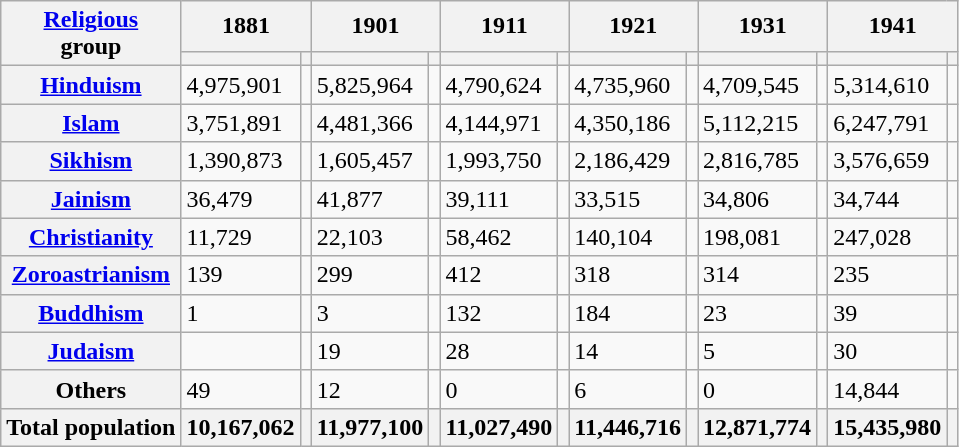<table class="wikitable sortable">
<tr>
<th rowspan="2"><a href='#'>Religious</a><br>group</th>
<th colspan="2">1881</th>
<th colspan="2">1901</th>
<th colspan="2">1911</th>
<th colspan="2">1921</th>
<th colspan="2">1931</th>
<th colspan="2">1941</th>
</tr>
<tr>
<th><a href='#'></a></th>
<th></th>
<th></th>
<th></th>
<th></th>
<th></th>
<th></th>
<th></th>
<th></th>
<th></th>
<th></th>
<th></th>
</tr>
<tr>
<th><a href='#'>Hinduism</a> </th>
<td>4,975,901</td>
<td></td>
<td>5,825,964</td>
<td></td>
<td>4,790,624</td>
<td></td>
<td>4,735,960</td>
<td></td>
<td>4,709,545</td>
<td></td>
<td>5,314,610</td>
<td></td>
</tr>
<tr>
<th><a href='#'>Islam</a> </th>
<td>3,751,891</td>
<td></td>
<td>4,481,366</td>
<td></td>
<td>4,144,971</td>
<td></td>
<td>4,350,186</td>
<td></td>
<td>5,112,215</td>
<td></td>
<td>6,247,791</td>
<td></td>
</tr>
<tr>
<th><a href='#'>Sikhism</a> </th>
<td>1,390,873</td>
<td></td>
<td>1,605,457</td>
<td></td>
<td>1,993,750</td>
<td></td>
<td>2,186,429</td>
<td></td>
<td>2,816,785</td>
<td></td>
<td>3,576,659</td>
<td></td>
</tr>
<tr>
<th><a href='#'>Jainism</a> </th>
<td>36,479</td>
<td></td>
<td>41,877</td>
<td></td>
<td>39,111</td>
<td></td>
<td>33,515</td>
<td></td>
<td>34,806</td>
<td></td>
<td>34,744</td>
<td></td>
</tr>
<tr>
<th><a href='#'>Christianity</a> </th>
<td>11,729</td>
<td></td>
<td>22,103</td>
<td></td>
<td>58,462</td>
<td></td>
<td>140,104</td>
<td></td>
<td>198,081</td>
<td></td>
<td>247,028</td>
<td></td>
</tr>
<tr>
<th><a href='#'>Zoroastrianism</a> </th>
<td>139</td>
<td></td>
<td>299</td>
<td></td>
<td>412</td>
<td></td>
<td>318</td>
<td></td>
<td>314</td>
<td></td>
<td>235</td>
<td></td>
</tr>
<tr>
<th><a href='#'>Buddhism</a> </th>
<td>1</td>
<td></td>
<td>3</td>
<td></td>
<td>132</td>
<td></td>
<td>184</td>
<td></td>
<td>23</td>
<td></td>
<td>39</td>
<td></td>
</tr>
<tr>
<th><a href='#'>Judaism</a> </th>
<td></td>
<td></td>
<td>19</td>
<td></td>
<td>28</td>
<td></td>
<td>14</td>
<td></td>
<td>5</td>
<td></td>
<td>30</td>
<td></td>
</tr>
<tr>
<th>Others</th>
<td>49</td>
<td></td>
<td>12</td>
<td></td>
<td>0</td>
<td></td>
<td>6</td>
<td></td>
<td>0</td>
<td></td>
<td>14,844</td>
<td></td>
</tr>
<tr>
<th>Total population</th>
<th>10,167,062</th>
<th></th>
<th>11,977,100</th>
<th></th>
<th>11,027,490</th>
<th></th>
<th>11,446,716</th>
<th></th>
<th>12,871,774</th>
<th></th>
<th>15,435,980</th>
<th></th>
</tr>
</table>
